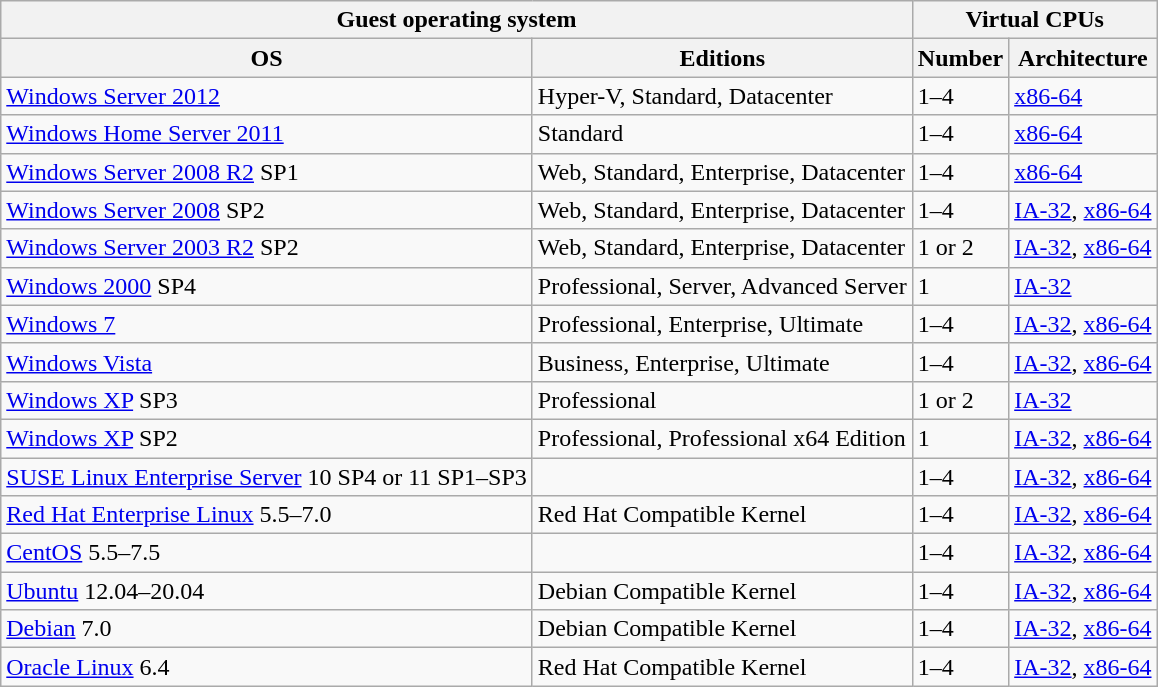<table class="wikitable sortable">
<tr>
<th colspan="2">Guest operating system</th>
<th colspan="2">Virtual CPUs</th>
</tr>
<tr>
<th>OS</th>
<th>Editions</th>
<th>Number</th>
<th>Architecture</th>
</tr>
<tr>
<td><a href='#'>Windows Server 2012</a></td>
<td>Hyper-V, Standard, Datacenter</td>
<td>1–4</td>
<td><a href='#'>x86-64</a></td>
</tr>
<tr>
<td><a href='#'>Windows Home Server 2011</a></td>
<td>Standard</td>
<td>1–4</td>
<td><a href='#'>x86-64</a></td>
</tr>
<tr>
<td><a href='#'>Windows Server 2008 R2</a> SP1</td>
<td>Web, Standard, Enterprise, Datacenter</td>
<td>1–4</td>
<td><a href='#'>x86-64</a></td>
</tr>
<tr>
<td><a href='#'>Windows Server 2008</a> SP2</td>
<td>Web, Standard, Enterprise, Datacenter</td>
<td>1–4</td>
<td><a href='#'>IA-32</a>, <a href='#'>x86-64</a></td>
</tr>
<tr>
<td><a href='#'>Windows Server 2003 R2</a> SP2</td>
<td>Web, Standard, Enterprise, Datacenter</td>
<td>1 or 2</td>
<td><a href='#'>IA-32</a>, <a href='#'>x86-64</a></td>
</tr>
<tr>
<td><a href='#'>Windows 2000</a> SP4</td>
<td>Professional, Server, Advanced Server</td>
<td>1</td>
<td><a href='#'>IA-32</a></td>
</tr>
<tr>
<td><a href='#'>Windows 7</a></td>
<td>Professional, Enterprise, Ultimate</td>
<td>1–4</td>
<td><a href='#'>IA-32</a>, <a href='#'>x86-64</a></td>
</tr>
<tr>
<td><a href='#'>Windows Vista</a></td>
<td>Business, Enterprise, Ultimate</td>
<td>1–4</td>
<td><a href='#'>IA-32</a>, <a href='#'>x86-64</a></td>
</tr>
<tr>
<td><a href='#'>Windows XP</a> SP3</td>
<td>Professional</td>
<td>1 or 2</td>
<td><a href='#'>IA-32</a></td>
</tr>
<tr>
<td><a href='#'>Windows XP</a> SP2</td>
<td>Professional, Professional x64 Edition</td>
<td>1</td>
<td><a href='#'>IA-32</a>, <a href='#'>x86-64</a></td>
</tr>
<tr>
<td><a href='#'>SUSE Linux Enterprise Server</a> 10 SP4 or 11 SP1–SP3</td>
<td></td>
<td>1–4</td>
<td><a href='#'>IA-32</a>, <a href='#'>x86-64</a></td>
</tr>
<tr>
<td><a href='#'>Red Hat Enterprise Linux</a> 5.5–7.0</td>
<td>Red Hat Compatible Kernel</td>
<td>1–4</td>
<td><a href='#'>IA-32</a>, <a href='#'>x86-64</a></td>
</tr>
<tr>
<td><a href='#'>CentOS</a> 5.5–7.5</td>
<td></td>
<td>1–4</td>
<td><a href='#'>IA-32</a>, <a href='#'>x86-64</a></td>
</tr>
<tr>
<td><a href='#'>Ubuntu</a> 12.04–20.04</td>
<td>Debian Compatible Kernel</td>
<td>1–4</td>
<td><a href='#'>IA-32</a>, <a href='#'>x86-64</a></td>
</tr>
<tr>
<td><a href='#'>Debian</a> 7.0</td>
<td>Debian Compatible Kernel</td>
<td>1–4</td>
<td><a href='#'>IA-32</a>, <a href='#'>x86-64</a></td>
</tr>
<tr>
<td><a href='#'>Oracle Linux</a> 6.4</td>
<td>Red Hat Compatible Kernel</td>
<td>1–4</td>
<td><a href='#'>IA-32</a>, <a href='#'>x86-64</a></td>
</tr>
</table>
